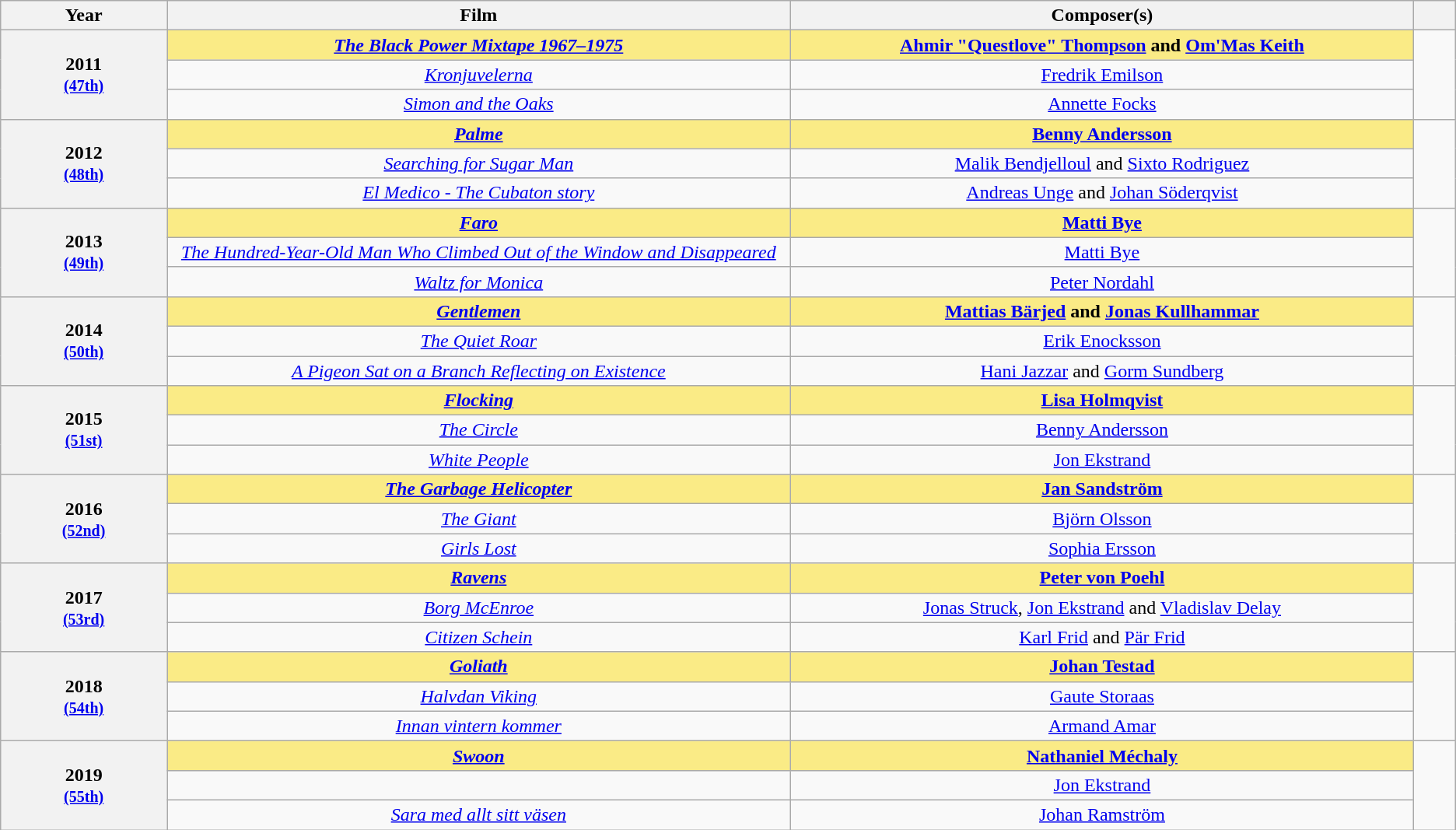<table class="wikitable" style="text-align:center;">
<tr>
<th scope="col" style="width:8%;">Year</th>
<th scope="col" style="width:30%;">Film</th>
<th scope="col" style="width:30%;">Composer(s)</th>
<th scope="col" style="width:2%;" class="unsortable"></th>
</tr>
<tr>
<th scope="row" rowspan=3 style="text-align:center"><strong>2011</strong><br><small><a href='#'>(47th)</a></small></th>
<td style="background:#FAEB86"><strong><em><a href='#'>The Black Power Mixtape 1967–1975</a></em></strong></td>
<td style="background:#FAEB86"><strong><a href='#'>Ahmir "Questlove" Thompson</a> and <a href='#'>Om'Mas Keith</a></strong></td>
<td rowspan="3"></td>
</tr>
<tr>
<td><em><a href='#'>Kronjuvelerna</a></em></td>
<td><a href='#'>Fredrik Emilson</a></td>
</tr>
<tr>
<td><em><a href='#'>Simon and the Oaks</a></em></td>
<td><a href='#'>Annette Focks</a></td>
</tr>
<tr>
<th scope="row" rowspan=3 style="text-align:center"><strong>2012</strong><br><small><a href='#'>(48th)</a></small></th>
<td style="background:#FAEB86"><strong><em><a href='#'>Palme</a></em></strong></td>
<td style="background:#FAEB86"><strong><a href='#'>Benny Andersson</a></strong></td>
<td rowspan="3"></td>
</tr>
<tr>
<td><em><a href='#'>Searching for Sugar Man</a></em></td>
<td><a href='#'>Malik Bendjelloul</a> and <a href='#'>Sixto Rodriguez</a></td>
</tr>
<tr>
<td><em><a href='#'>El Medico - The Cubaton story</a></em></td>
<td><a href='#'>Andreas Unge</a> and <a href='#'>Johan Söderqvist</a></td>
</tr>
<tr>
<th scope="row" rowspan=3 style="text-align:center"><strong>2013</strong><br><small><a href='#'>(49th)</a></small></th>
<td style="background:#FAEB86"><strong><em><a href='#'>Faro</a></em></strong></td>
<td style="background:#FAEB86"><strong><a href='#'>Matti Bye</a></strong></td>
<td rowspan="3"></td>
</tr>
<tr>
<td><em><a href='#'>The Hundred-Year-Old Man Who Climbed Out of the Window and Disappeared</a></em></td>
<td><a href='#'>Matti Bye</a></td>
</tr>
<tr>
<td><em><a href='#'>Waltz for Monica</a></em></td>
<td><a href='#'>Peter Nordahl</a></td>
</tr>
<tr>
<th scope="row" rowspan=3 style="text-align:center"><strong>2014</strong><br><small><a href='#'>(50th)</a></small></th>
<td style="background:#FAEB86"><strong><em><a href='#'>Gentlemen</a></em></strong></td>
<td style="background:#FAEB86"><strong><a href='#'>Mattias Bärjed</a> and <a href='#'>Jonas Kullhammar</a></strong></td>
<td rowspan="3"></td>
</tr>
<tr>
<td><em><a href='#'>The Quiet Roar</a></em></td>
<td><a href='#'>Erik Enocksson</a></td>
</tr>
<tr>
<td><em><a href='#'>A Pigeon Sat on a Branch Reflecting on Existence</a></em></td>
<td><a href='#'>Hani Jazzar</a> and <a href='#'>Gorm Sundberg</a></td>
</tr>
<tr>
<th scope="row" rowspan=3 style="text-align:center"><strong>2015</strong><br><small><a href='#'>(51st)</a></small></th>
<td style="background:#FAEB86"><strong><em><a href='#'>Flocking</a></em></strong></td>
<td style="background:#FAEB86"><strong><a href='#'>Lisa Holmqvist</a></strong></td>
<td rowspan="3"></td>
</tr>
<tr>
<td><em><a href='#'>The Circle</a></em></td>
<td><a href='#'>Benny Andersson</a></td>
</tr>
<tr>
<td><em><a href='#'>White People</a></em></td>
<td><a href='#'>Jon Ekstrand</a></td>
</tr>
<tr>
<th scope="row" rowspan=3 style="text-align:center"><strong>2016</strong><br><small><a href='#'>(52nd)</a></small></th>
<td style="background:#FAEB86"><strong><em><a href='#'>The Garbage Helicopter</a></em></strong></td>
<td style="background:#FAEB86"><strong><a href='#'>Jan Sandström</a></strong></td>
<td rowspan="3"></td>
</tr>
<tr>
<td><em><a href='#'>The Giant</a></em></td>
<td><a href='#'>Björn Olsson</a></td>
</tr>
<tr>
<td><em><a href='#'>Girls Lost</a></em></td>
<td><a href='#'>Sophia Ersson</a></td>
</tr>
<tr>
<th scope="row" rowspan=3 style="text-align:center"><strong>2017</strong><br><small><a href='#'>(53rd)</a></small></th>
<td style="background:#FAEB86"><strong><em><a href='#'>Ravens</a></em></strong></td>
<td style="background:#FAEB86"><strong><a href='#'>Peter von Poehl</a></strong></td>
<td rowspan="3"></td>
</tr>
<tr>
<td><em><a href='#'>Borg McEnroe</a></em></td>
<td><a href='#'>Jonas Struck</a>, <a href='#'>Jon Ekstrand</a> and <a href='#'>Vladislav Delay</a></td>
</tr>
<tr>
<td><em><a href='#'>Citizen Schein</a></em></td>
<td><a href='#'>Karl Frid</a> and <a href='#'>Pär Frid</a></td>
</tr>
<tr>
<th scope="row" rowspan=3 style="text-align:center"><strong>2018</strong><br><small><a href='#'>(54th)</a></small></th>
<td style="background:#FAEB86"><strong><em><a href='#'>Goliath</a></em></strong></td>
<td style="background:#FAEB86"><strong><a href='#'>Johan Testad</a></strong></td>
<td rowspan="3"></td>
</tr>
<tr>
<td><em><a href='#'>Halvdan Viking</a></em></td>
<td><a href='#'>Gaute Storaas</a></td>
</tr>
<tr>
<td><em><a href='#'>Innan vintern kommer</a></em></td>
<td><a href='#'>Armand Amar</a></td>
</tr>
<tr>
<th scope="row" rowspan=3 style="text-align:center"><strong>2019</strong><br><small><a href='#'>(55th)</a></small></th>
<td style="background:#FAEB86"><strong><em><a href='#'>Swoon</a></em></strong></td>
<td style="background:#FAEB86"><strong><a href='#'>Nathaniel Méchaly</a></strong></td>
<td rowspan="3"></td>
</tr>
<tr>
<td><em></em></td>
<td><a href='#'>Jon Ekstrand</a></td>
</tr>
<tr>
<td><em><a href='#'>Sara med allt sitt väsen</a></em></td>
<td><a href='#'>Johan Ramström</a></td>
</tr>
</table>
